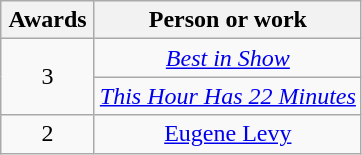<table class="wikitable sortable" style="text-align:center;" background: #f6e39c;>
<tr>
<th scope="col" style="width:55px;">Awards</th>
<th scope="col" style="text-align:center;">Person or work</th>
</tr>
<tr>
<td rowspan=2 style="text-align:center">3</td>
<td><em><a href='#'>Best in Show</a></em></td>
</tr>
<tr>
<td><em><a href='#'>This Hour Has 22 Minutes</a></em></td>
</tr>
<tr>
<td style="text-align:center">2</td>
<td><a href='#'>Eugene Levy</a></td>
</tr>
</table>
